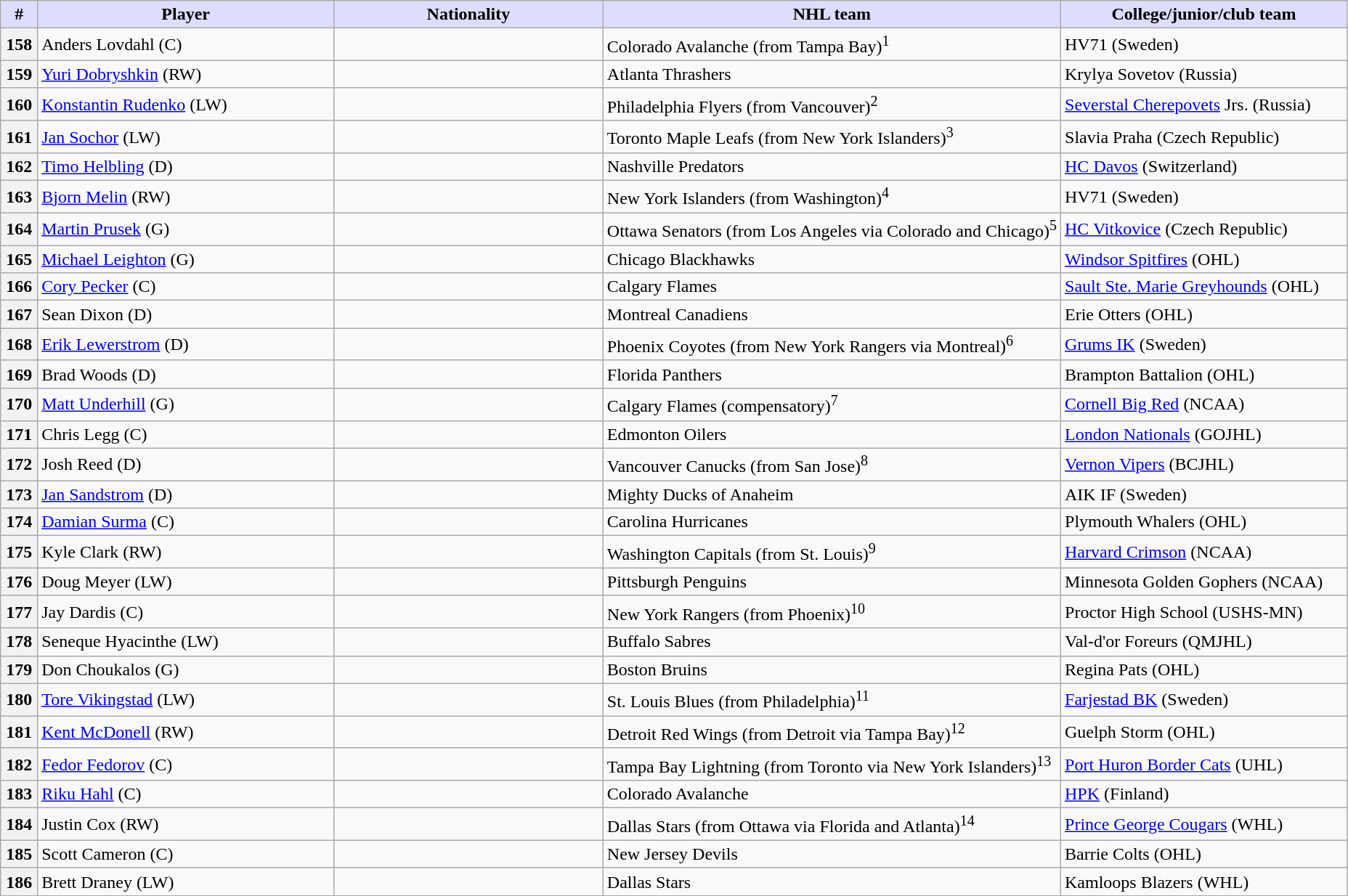<table class="wikitable">
<tr>
<th style="background:#ddf; width:2.75%;">#</th>
<th style="background:#ddf; width:22.0%;">Player</th>
<th style="background:#ddf; width:20.0%;">Nationality</th>
<th style="background:#ddf; width:34.0%;">NHL team</th>
<th style="background:#ddf; width:100.0%;">College/junior/club team</th>
</tr>
<tr>
<th>158</th>
<td>Anders Lovdahl (C)</td>
<td></td>
<td>Colorado Avalanche (from Tampa Bay)<sup>1</sup></td>
<td>HV71 (Sweden)</td>
</tr>
<tr>
<th>159</th>
<td><a href='#'>Yuri Dobryshkin</a> (RW)</td>
<td></td>
<td>Atlanta Thrashers</td>
<td>Krylya Sovetov (Russia)</td>
</tr>
<tr>
<th>160</th>
<td><a href='#'>Konstantin Rudenko</a> (LW)</td>
<td></td>
<td>Philadelphia Flyers (from Vancouver)<sup>2</sup></td>
<td><a href='#'>Severstal Cherepovets</a> Jrs. (Russia)</td>
</tr>
<tr>
<th>161</th>
<td><a href='#'>Jan Sochor</a> (LW)</td>
<td></td>
<td>Toronto Maple Leafs (from New York Islanders)<sup>3</sup></td>
<td>Slavia Praha (Czech Republic)</td>
</tr>
<tr>
<th>162</th>
<td><a href='#'>Timo Helbling</a> (D)</td>
<td></td>
<td>Nashville Predators</td>
<td><a href='#'>HC Davos</a> (Switzerland)</td>
</tr>
<tr>
<th>163</th>
<td><a href='#'>Bjorn Melin</a> (RW)</td>
<td></td>
<td>New York Islanders (from Washington)<sup>4</sup></td>
<td>HV71 (Sweden)</td>
</tr>
<tr>
<th>164</th>
<td><a href='#'>Martin Prusek</a> (G)</td>
<td></td>
<td>Ottawa Senators (from Los Angeles via Colorado and Chicago)<sup>5</sup></td>
<td><a href='#'>HC Vitkovice</a> (Czech Republic)</td>
</tr>
<tr>
<th>165</th>
<td><a href='#'>Michael Leighton</a> (G)</td>
<td></td>
<td>Chicago Blackhawks</td>
<td><a href='#'>Windsor Spitfires</a> (OHL)</td>
</tr>
<tr>
<th>166</th>
<td><a href='#'>Cory Pecker</a> (C)</td>
<td></td>
<td>Calgary Flames</td>
<td><a href='#'>Sault Ste. Marie Greyhounds</a> (OHL)</td>
</tr>
<tr>
<th>167</th>
<td>Sean Dixon (D)</td>
<td></td>
<td>Montreal Canadiens</td>
<td>Erie Otters (OHL)</td>
</tr>
<tr>
<th>168</th>
<td><a href='#'>Erik Lewerstrom</a> (D)</td>
<td></td>
<td>Phoenix Coyotes (from New York Rangers via Montreal)<sup>6</sup></td>
<td><a href='#'>Grums IK</a> (Sweden)</td>
</tr>
<tr>
<th>169</th>
<td>Brad Woods (D)</td>
<td></td>
<td>Florida Panthers</td>
<td>Brampton Battalion (OHL)</td>
</tr>
<tr>
<th>170</th>
<td><a href='#'>Matt Underhill</a> (G)</td>
<td></td>
<td>Calgary Flames (compensatory)<sup>7</sup></td>
<td><a href='#'>Cornell Big Red</a> (NCAA)</td>
</tr>
<tr>
<th>171</th>
<td>Chris Legg (C)</td>
<td></td>
<td>Edmonton Oilers</td>
<td><a href='#'>London Nationals</a> (GOJHL)</td>
</tr>
<tr>
<th>172</th>
<td>Josh Reed (D)</td>
<td></td>
<td>Vancouver Canucks (from San Jose)<sup>8</sup></td>
<td><a href='#'>Vernon Vipers</a> (BCJHL)</td>
</tr>
<tr>
<th>173</th>
<td><a href='#'>Jan Sandstrom</a> (D)</td>
<td></td>
<td>Mighty Ducks of Anaheim</td>
<td>AIK IF (Sweden)</td>
</tr>
<tr>
<th>174</th>
<td><a href='#'>Damian Surma</a> (C)</td>
<td></td>
<td>Carolina Hurricanes</td>
<td>Plymouth Whalers (OHL)</td>
</tr>
<tr>
<th>175</th>
<td>Kyle Clark (RW)</td>
<td></td>
<td>Washington Capitals (from St. Louis)<sup>9</sup></td>
<td><a href='#'>Harvard Crimson</a> (NCAA)</td>
</tr>
<tr>
<th>176</th>
<td>Doug Meyer (LW)</td>
<td></td>
<td>Pittsburgh Penguins</td>
<td>Minnesota Golden Gophers (NCAA)</td>
</tr>
<tr>
<th>177</th>
<td>Jay Dardis (C)</td>
<td></td>
<td>New York Rangers (from Phoenix)<sup>10</sup></td>
<td>Proctor High School (USHS-MN)</td>
</tr>
<tr>
<th>178</th>
<td>Seneque Hyacinthe (LW)</td>
<td></td>
<td>Buffalo Sabres</td>
<td>Val-d'or Foreurs (QMJHL)</td>
</tr>
<tr>
<th>179</th>
<td>Don Choukalos (G)</td>
<td></td>
<td>Boston Bruins</td>
<td>Regina Pats (OHL)</td>
</tr>
<tr>
<th>180</th>
<td><a href='#'>Tore Vikingstad</a> (LW)</td>
<td></td>
<td>St. Louis Blues (from Philadelphia)<sup>11</sup></td>
<td><a href='#'>Farjestad BK</a> (Sweden)</td>
</tr>
<tr>
<th>181</th>
<td><a href='#'>Kent McDonell</a> (RW)</td>
<td></td>
<td>Detroit Red Wings (from Detroit via Tampa Bay)<sup>12</sup></td>
<td>Guelph Storm (OHL)</td>
</tr>
<tr>
<th>182</th>
<td><a href='#'>Fedor Fedorov</a> (C)</td>
<td></td>
<td>Tampa Bay Lightning (from Toronto via New York Islanders)<sup>13</sup></td>
<td><a href='#'>Port Huron Border Cats</a> (UHL)</td>
</tr>
<tr>
<th>183</th>
<td><a href='#'>Riku Hahl</a> (C)</td>
<td></td>
<td>Colorado Avalanche</td>
<td><a href='#'>HPK</a> (Finland)</td>
</tr>
<tr>
<th>184</th>
<td>Justin Cox (RW)</td>
<td></td>
<td>Dallas Stars (from Ottawa via Florida and Atlanta)<sup>14</sup></td>
<td><a href='#'>Prince George Cougars</a> (WHL)</td>
</tr>
<tr>
<th>185</th>
<td>Scott Cameron (C)</td>
<td></td>
<td>New Jersey Devils</td>
<td>Barrie Colts (OHL)</td>
</tr>
<tr>
<th>186</th>
<td>Brett Draney (LW)</td>
<td></td>
<td>Dallas Stars</td>
<td>Kamloops Blazers (WHL)</td>
</tr>
</table>
